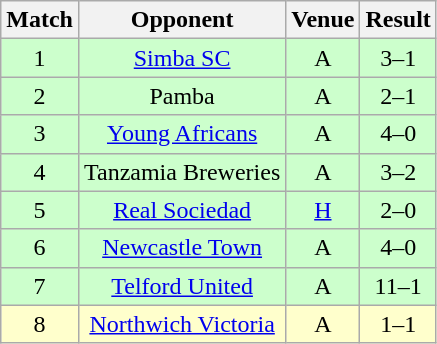<table class="wikitable" style="font-size:100%; text-align:center">
<tr>
<th>Match</th>
<th>Opponent</th>
<th>Venue</th>
<th>Result</th>
</tr>
<tr style="background: #CCFFCC;">
<td align="center">1</td>
<td><a href='#'>Simba SC</a></td>
<td>A</td>
<td>3–1</td>
</tr>
<tr style="background: #CCFFCC;">
<td align="center">2</td>
<td>Pamba</td>
<td>A</td>
<td>2–1</td>
</tr>
<tr style="background: #CCFFCC;">
<td align="center">3</td>
<td><a href='#'>Young Africans</a></td>
<td>A</td>
<td>4–0</td>
</tr>
<tr style="background: #CCFFCC;">
<td align="center">4</td>
<td>Tanzamia Breweries</td>
<td>A</td>
<td>3–2</td>
</tr>
<tr style="background: #CCFFCC;">
<td align="center">5</td>
<td><a href='#'>Real Sociedad</a></td>
<td><a href='#'>H</a></td>
<td>2–0</td>
</tr>
<tr style="background: #CCFFCC;">
<td align="center">6</td>
<td><a href='#'>Newcastle Town</a></td>
<td>A</td>
<td>4–0</td>
</tr>
<tr style="background: #CCFFCC;">
<td align="center">7</td>
<td><a href='#'>Telford United</a></td>
<td>A</td>
<td>11–1</td>
</tr>
<tr style="background: #FFFFCC;">
<td align="center">8</td>
<td><a href='#'>Northwich Victoria</a></td>
<td>A</td>
<td>1–1</td>
</tr>
</table>
